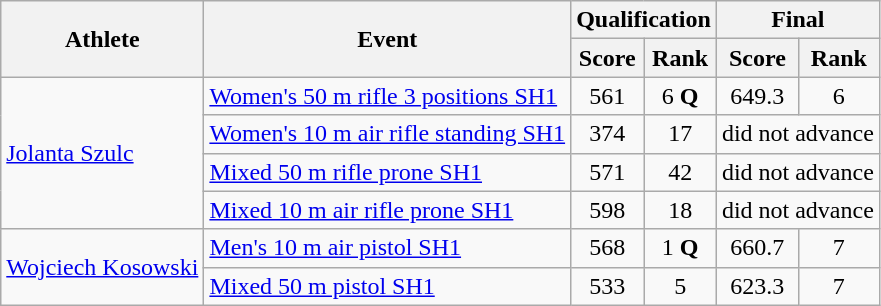<table class=wikitable>
<tr>
<th rowspan="2">Athlete</th>
<th rowspan="2">Event</th>
<th colspan="2">Qualification</th>
<th colspan="2">Final</th>
</tr>
<tr>
<th>Score</th>
<th>Rank</th>
<th>Score</th>
<th>Rank</th>
</tr>
<tr align=center>
<td align=left rowspan=4><a href='#'>Jolanta Szulc</a></td>
<td align=left><a href='#'>Women's 50 m rifle 3 positions SH1</a></td>
<td>561</td>
<td>6 <strong>Q</strong></td>
<td>649.3</td>
<td>6</td>
</tr>
<tr align=center>
<td align=left><a href='#'>Women's 10 m air rifle standing SH1</a></td>
<td>374</td>
<td>17</td>
<td colspan=2>did not advance</td>
</tr>
<tr align=center>
<td align=left><a href='#'>Mixed 50 m rifle prone SH1</a></td>
<td>571</td>
<td>42</td>
<td colspan=2>did not advance</td>
</tr>
<tr align=center>
<td align=left><a href='#'>Mixed 10 m air rifle prone SH1</a></td>
<td>598</td>
<td>18</td>
<td colspan=2>did not advance</td>
</tr>
<tr align=center>
<td align=left rowspan=2><a href='#'>Wojciech Kosowski</a></td>
<td align=left><a href='#'>Men's 10 m air pistol SH1</a></td>
<td>568</td>
<td>1 <strong>Q</strong></td>
<td>660.7</td>
<td>7</td>
</tr>
<tr align=center>
<td align=left><a href='#'>Mixed 50 m pistol SH1</a></td>
<td>533</td>
<td>5</td>
<td>623.3</td>
<td>7</td>
</tr>
</table>
